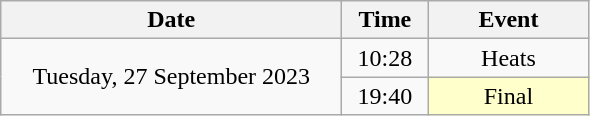<table class = "wikitable" style="text-align:center;">
<tr>
<th width=220>Date</th>
<th width=50>Time</th>
<th width=100>Event</th>
</tr>
<tr>
<td rowspan=2>Tuesday, 27 September 2023</td>
<td>10:28</td>
<td>Heats</td>
</tr>
<tr>
<td>19:40</td>
<td bgcolor=ffffcc>Final</td>
</tr>
</table>
